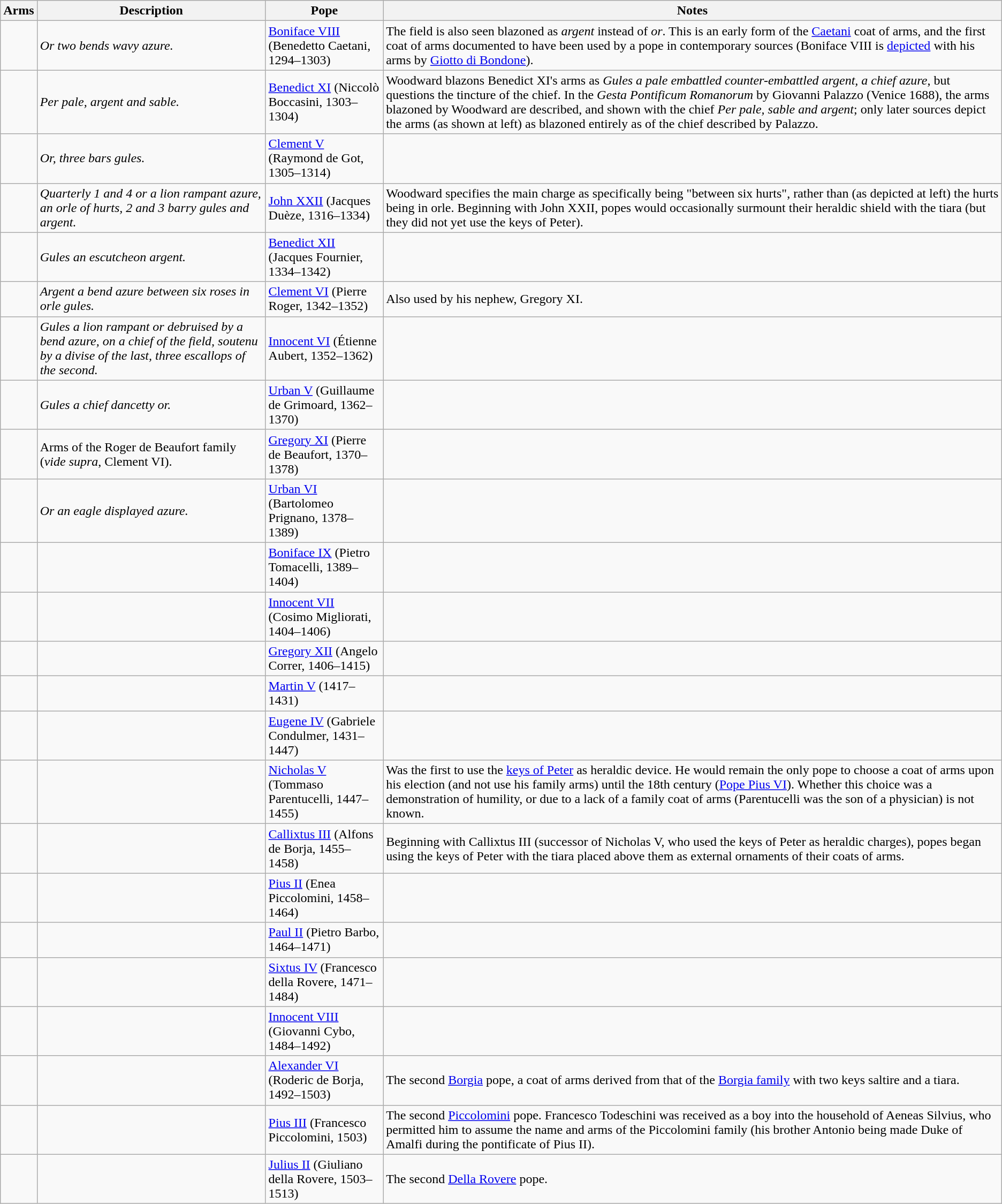<table class="wikitable">
<tr>
<th>Arms</th>
<th>Description</th>
<th>Pope</th>
<th>Notes</th>
</tr>
<tr>
<td></td>
<td><em>Or two bends wavy azure.</em></td>
<td><a href='#'>Boniface VIII</a> (Benedetto Caetani, 1294–1303)</td>
<td>The field is also seen blazoned as <em>argent</em> instead of <em>or</em>. This is an early form of the <a href='#'>Caetani</a> coat of arms, and the first coat of arms documented to have been used by a pope in contemporary sources (Boniface VIII is <a href='#'>depicted</a> with his arms by <a href='#'>Giotto di Bondone</a>).</td>
</tr>
<tr>
<td></td>
<td><em>Per pale, argent and sable.</em></td>
<td><a href='#'>Benedict XI</a> (Niccolò Boccasini, 1303–1304)</td>
<td>Woodward blazons Benedict XI's arms as <em>Gules a pale embattled counter-embattled argent, a chief azure</em>, but questions the tincture of the chief. In the <em>Gesta Pontificum Romanorum</em> by Giovanni Palazzo (Venice 1688), the arms blazoned by Woodward are described, and shown with the chief <em>Per pale, sable and argent</em>; only later sources depict the arms (as shown at left) as blazoned entirely as of the chief described by Palazzo.</td>
</tr>
<tr>
<td></td>
<td><em>Or, three bars gules.</em></td>
<td><a href='#'>Clement V</a> (Raymond de Got, 1305–1314)</td>
<td></td>
</tr>
<tr>
<td></td>
<td><em>Quarterly 1 and 4 or a lion rampant azure, an orle of hurts, 2 and 3 barry gules and argent.</em></td>
<td><a href='#'>John XXII</a> (Jacques Duèze, 1316–1334)</td>
<td>Woodward specifies the main charge as specifically being "between six hurts", rather than (as depicted at left) the hurts being in orle. Beginning with John XXII, popes would occasionally surmount their heraldic shield with the tiara (but they did not yet use the keys of Peter).</td>
</tr>
<tr>
<td></td>
<td><em>Gules an escutcheon argent.</em></td>
<td><a href='#'>Benedict XII</a> (Jacques Fournier, 1334–1342)</td>
<td></td>
</tr>
<tr>
<td></td>
<td><em>Argent a bend azure between six roses in orle gules.</em></td>
<td><a href='#'>Clement VI</a> (Pierre Roger, 1342–1352)</td>
<td>Also used by his nephew, Gregory XI.</td>
</tr>
<tr>
<td></td>
<td><em>Gules a lion rampant or debruised by a bend azure, on a chief of the field, soutenu by a divise of the last, three escallops of the second.</em></td>
<td><a href='#'>Innocent VI</a> (Étienne Aubert, 1352–1362)</td>
<td></td>
</tr>
<tr>
<td></td>
<td><em>Gules a chief dancetty or.</em></td>
<td><a href='#'>Urban V</a> (Guillaume de Grimoard, 1362–1370)</td>
<td></td>
</tr>
<tr>
<td></td>
<td>Arms of the Roger de Beaufort family (<em>vide supra</em>, Clement VI).</td>
<td><a href='#'>Gregory XI</a> (Pierre de Beaufort, 1370–1378)</td>
<td></td>
</tr>
<tr>
<td></td>
<td><em>Or an eagle displayed azure.</em></td>
<td><a href='#'>Urban VI</a> (Bartolomeo Prignano, 1378–1389)</td>
<td></td>
</tr>
<tr>
<td></td>
<td></td>
<td><a href='#'>Boniface IX</a> (Pietro Tomacelli, 1389–1404)</td>
<td></td>
</tr>
<tr>
<td></td>
<td></td>
<td><a href='#'>Innocent VII</a> (Cosimo Migliorati, 1404–1406)</td>
<td></td>
</tr>
<tr>
<td></td>
<td></td>
<td><a href='#'>Gregory XII</a> (Angelo Correr, 1406–1415)</td>
<td></td>
</tr>
<tr>
<td></td>
<td></td>
<td><a href='#'>Martin V</a> (1417–1431)</td>
<td></td>
</tr>
<tr>
<td></td>
<td></td>
<td><a href='#'>Eugene IV</a> (Gabriele Condulmer, 1431–1447)</td>
<td></td>
</tr>
<tr>
<td></td>
<td></td>
<td><a href='#'>Nicholas V</a> (Tommaso Parentucelli, 1447–1455)</td>
<td>Was the first to use the <a href='#'>keys of Peter</a> as heraldic device. He would remain the only pope to choose a coat of arms upon his election (and not use his family arms) until the 18th century (<a href='#'>Pope Pius VI</a>). Whether this choice was a demonstration of humility, or due to a lack of a family coat of arms (Parentucelli was the son of a physician) is not known.</td>
</tr>
<tr>
<td></td>
<td></td>
<td><a href='#'>Callixtus III</a> (Alfons de Borja, 1455–1458)</td>
<td>Beginning with Callixtus III (successor of Nicholas V, who used the keys of Peter as heraldic charges), popes began using the keys of Peter with the tiara placed above them as external ornaments of their coats of arms.</td>
</tr>
<tr>
<td></td>
<td></td>
<td><a href='#'>Pius II</a> (Enea Piccolomini, 1458–1464)</td>
<td></td>
</tr>
<tr>
<td></td>
<td></td>
<td><a href='#'>Paul II</a> (Pietro Barbo, 1464–1471)</td>
<td></td>
</tr>
<tr>
<td></td>
<td></td>
<td><a href='#'>Sixtus IV</a> (Francesco della Rovere, 1471–1484)</td>
<td></td>
</tr>
<tr>
<td></td>
<td></td>
<td><a href='#'>Innocent VIII</a> (Giovanni Cybo, 1484–1492)</td>
<td></td>
</tr>
<tr>
<td></td>
<td></td>
<td><a href='#'>Alexander VI</a> (Roderic de Borja, 1492–1503)</td>
<td>The second <a href='#'>Borgia</a> pope, a coat of arms derived from that of the <a href='#'>Borgia family</a> with two keys saltire and a tiara.</td>
</tr>
<tr>
<td></td>
<td></td>
<td><a href='#'>Pius III</a> (Francesco Piccolomini, 1503)</td>
<td>The second <a href='#'>Piccolomini</a> pope. Francesco Todeschini was received as a boy into the household of Aeneas Silvius, who permitted him to assume the name and arms of the Piccolomini family (his brother Antonio being made Duke of Amalfi during the pontificate of Pius II).</td>
</tr>
<tr>
<td></td>
<td></td>
<td><a href='#'>Julius II</a> (Giuliano della Rovere, 1503–1513)</td>
<td>The second <a href='#'>Della Rovere</a> pope.</td>
</tr>
</table>
